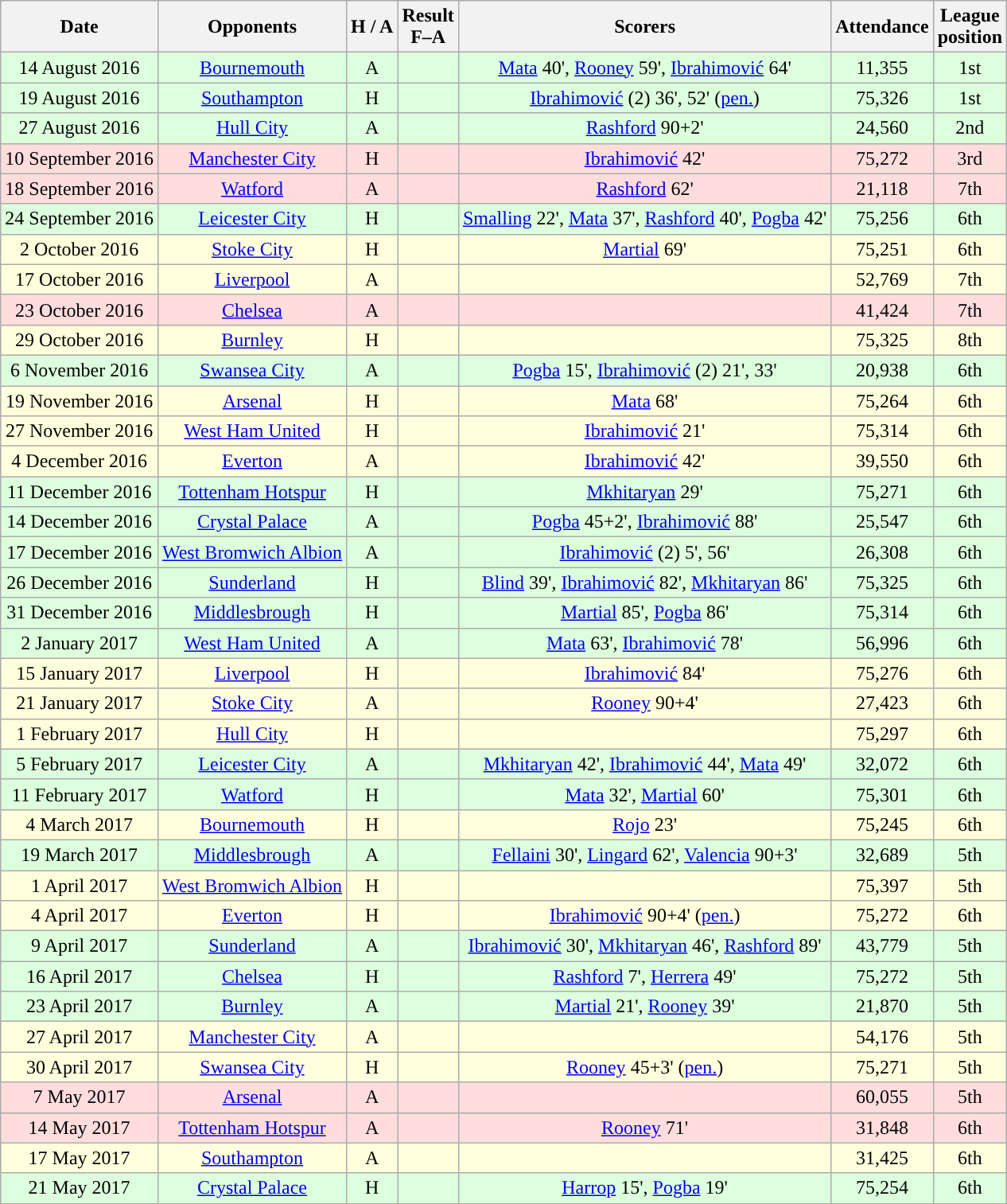<table class="wikitable" style="text-align:center">
<tr>
<th>Date</th>
<th>Opponents</th>
<th>H / A</th>
<th>Result<br>F–A</th>
<th>Scorers</th>
<th>Attendance</th>
<th>League<br>position</th>
</tr>
<tr bgcolor="#ddffdd">
<td>14 August 2016</td>
<td><a href='#'>Bournemouth</a></td>
<td>A</td>
<td></td>
<td><a href='#'>Mata</a> 40', <a href='#'>Rooney</a> 59', <a href='#'>Ibrahimović</a> 64'</td>
<td>11,355</td>
<td>1st</td>
</tr>
<tr bgcolor="#ddffdd">
<td>19 August 2016</td>
<td><a href='#'>Southampton</a></td>
<td>H</td>
<td></td>
<td><a href='#'>Ibrahimović</a> (2) 36', 52' (<a href='#'>pen.</a>)</td>
<td>75,326</td>
<td>1st</td>
</tr>
<tr bgcolor="#ddffdd">
<td>27 August 2016</td>
<td><a href='#'>Hull City</a></td>
<td>A</td>
<td></td>
<td><a href='#'>Rashford</a> 90+2'</td>
<td>24,560</td>
<td>2nd</td>
</tr>
<tr bgcolor=#ffdddd>
<td>10 September 2016</td>
<td><a href='#'>Manchester City</a></td>
<td>H</td>
<td></td>
<td><a href='#'>Ibrahimović</a> 42'</td>
<td>75,272</td>
<td>3rd</td>
</tr>
<tr bgcolor=#ffdddd>
<td>18 September 2016</td>
<td><a href='#'>Watford</a></td>
<td>A</td>
<td></td>
<td><a href='#'>Rashford</a> 62'</td>
<td>21,118</td>
<td>7th</td>
</tr>
<tr bgcolor="#ddffdd">
<td>24 September 2016</td>
<td><a href='#'>Leicester City</a></td>
<td>H</td>
<td></td>
<td><a href='#'>Smalling</a> 22', <a href='#'>Mata</a> 37', <a href='#'>Rashford</a> 40', <a href='#'>Pogba</a> 42'</td>
<td>75,256</td>
<td>6th</td>
</tr>
<tr bgcolor="#ffffdd">
<td>2 October 2016</td>
<td><a href='#'>Stoke City</a></td>
<td>H</td>
<td></td>
<td><a href='#'>Martial</a> 69'</td>
<td>75,251</td>
<td>6th</td>
</tr>
<tr bgcolor="#ffffdd">
<td>17 October 2016</td>
<td><a href='#'>Liverpool</a></td>
<td>A</td>
<td></td>
<td></td>
<td>52,769</td>
<td>7th</td>
</tr>
<tr bgcolor="#ffdddd">
<td>23 October 2016</td>
<td><a href='#'>Chelsea</a></td>
<td>A</td>
<td></td>
<td></td>
<td>41,424</td>
<td>7th</td>
</tr>
<tr bgcolor="#ffffdd">
<td>29 October 2016</td>
<td><a href='#'>Burnley</a></td>
<td>H</td>
<td></td>
<td></td>
<td>75,325</td>
<td>8th</td>
</tr>
<tr bgcolor="#ddffdd">
<td>6 November 2016</td>
<td><a href='#'>Swansea City</a></td>
<td>A</td>
<td></td>
<td><a href='#'>Pogba</a> 15', <a href='#'>Ibrahimović</a> (2) 21', 33'</td>
<td>20,938</td>
<td>6th</td>
</tr>
<tr bgcolor="#ffffdd">
<td>19 November 2016</td>
<td><a href='#'>Arsenal</a></td>
<td>H</td>
<td></td>
<td><a href='#'>Mata</a> 68'</td>
<td>75,264</td>
<td>6th</td>
</tr>
<tr bgcolor="#ffffdd">
<td>27 November 2016</td>
<td><a href='#'>West Ham United</a></td>
<td>H</td>
<td></td>
<td><a href='#'>Ibrahimović</a> 21'</td>
<td>75,314</td>
<td>6th</td>
</tr>
<tr bgcolor="#ffffdd">
<td>4 December 2016</td>
<td><a href='#'>Everton</a></td>
<td>A</td>
<td></td>
<td><a href='#'>Ibrahimović</a> 42'</td>
<td>39,550</td>
<td>6th</td>
</tr>
<tr bgcolor="#ddffdd">
<td>11 December 2016</td>
<td><a href='#'>Tottenham Hotspur</a></td>
<td>H</td>
<td></td>
<td><a href='#'>Mkhitaryan</a> 29'</td>
<td>75,271</td>
<td>6th</td>
</tr>
<tr bgcolor="#ddffdd">
<td>14 December 2016</td>
<td><a href='#'>Crystal Palace</a></td>
<td>A</td>
<td></td>
<td><a href='#'>Pogba</a> 45+2', <a href='#'>Ibrahimović</a> 88'</td>
<td>25,547</td>
<td>6th</td>
</tr>
<tr bgcolor="#ddffdd">
<td>17 December 2016</td>
<td><a href='#'>West Bromwich Albion</a></td>
<td>A</td>
<td></td>
<td><a href='#'>Ibrahimović</a> (2) 5', 56'</td>
<td>26,308</td>
<td>6th</td>
</tr>
<tr bgcolor="#ddffdd">
<td>26 December 2016</td>
<td><a href='#'>Sunderland</a></td>
<td>H</td>
<td></td>
<td><a href='#'>Blind</a> 39', <a href='#'>Ibrahimović</a> 82', <a href='#'>Mkhitaryan</a> 86'</td>
<td>75,325</td>
<td>6th</td>
</tr>
<tr bgcolor="#ddffdd">
<td>31 December 2016</td>
<td><a href='#'>Middlesbrough</a></td>
<td>H</td>
<td></td>
<td><a href='#'>Martial</a> 85', <a href='#'>Pogba</a> 86'</td>
<td>75,314</td>
<td>6th</td>
</tr>
<tr bgcolor="#ddffdd">
<td>2 January 2017</td>
<td><a href='#'>West Ham United</a></td>
<td>A</td>
<td></td>
<td><a href='#'>Mata</a> 63', <a href='#'>Ibrahimović</a> 78'</td>
<td>56,996</td>
<td>6th</td>
</tr>
<tr bgcolor="#ffffdd">
<td>15 January 2017</td>
<td><a href='#'>Liverpool</a></td>
<td>H</td>
<td></td>
<td><a href='#'>Ibrahimović</a> 84'</td>
<td>75,276</td>
<td>6th</td>
</tr>
<tr bgcolor="#ffffdd">
<td>21 January 2017</td>
<td><a href='#'>Stoke City</a></td>
<td>A</td>
<td></td>
<td><a href='#'>Rooney</a> 90+4'</td>
<td>27,423</td>
<td>6th</td>
</tr>
<tr bgcolor="#ffffdd">
<td>1 February 2017</td>
<td><a href='#'>Hull City</a></td>
<td>H</td>
<td></td>
<td></td>
<td>75,297</td>
<td>6th</td>
</tr>
<tr bgcolor="#ddffdd">
<td>5 February 2017</td>
<td><a href='#'>Leicester City</a></td>
<td>A</td>
<td></td>
<td><a href='#'>Mkhitaryan</a> 42', <a href='#'>Ibrahimović</a> 44', <a href='#'>Mata</a> 49'</td>
<td>32,072</td>
<td>6th</td>
</tr>
<tr bgcolor="#ddffdd">
<td>11 February 2017</td>
<td><a href='#'>Watford</a></td>
<td>H</td>
<td></td>
<td><a href='#'>Mata</a> 32', <a href='#'>Martial</a> 60'</td>
<td>75,301</td>
<td>6th</td>
</tr>
<tr bgcolor="#ffffdd">
<td>4 March 2017</td>
<td><a href='#'>Bournemouth</a></td>
<td>H</td>
<td></td>
<td><a href='#'>Rojo</a> 23'</td>
<td>75,245</td>
<td>6th</td>
</tr>
<tr bgcolor="#ddffdd">
<td>19 March 2017</td>
<td><a href='#'>Middlesbrough</a></td>
<td>A</td>
<td></td>
<td><a href='#'>Fellaini</a> 30', <a href='#'>Lingard</a> 62', <a href='#'>Valencia</a> 90+3'</td>
<td>32,689</td>
<td>5th</td>
</tr>
<tr bgcolor="#ffffdd">
<td>1 April 2017</td>
<td><a href='#'>West Bromwich Albion</a></td>
<td>H</td>
<td></td>
<td></td>
<td>75,397</td>
<td>5th</td>
</tr>
<tr bgcolor="#ffffdd">
<td>4 April 2017</td>
<td><a href='#'>Everton</a></td>
<td>H</td>
<td></td>
<td><a href='#'>Ibrahimović</a> 90+4' (<a href='#'>pen.</a>)</td>
<td>75,272</td>
<td>6th</td>
</tr>
<tr bgcolor="#ddffdd">
<td>9 April 2017</td>
<td><a href='#'>Sunderland</a></td>
<td>A</td>
<td></td>
<td><a href='#'>Ibrahimović</a> 30', <a href='#'>Mkhitaryan</a> 46', <a href='#'>Rashford</a> 89'</td>
<td>43,779</td>
<td>5th</td>
</tr>
<tr bgcolor="#ddffdd">
<td>16 April 2017</td>
<td><a href='#'>Chelsea</a></td>
<td>H</td>
<td></td>
<td><a href='#'>Rashford</a> 7', <a href='#'>Herrera</a> 49'</td>
<td>75,272</td>
<td>5th</td>
</tr>
<tr bgcolor="#ddffdd">
<td>23 April 2017</td>
<td><a href='#'>Burnley</a></td>
<td>A</td>
<td></td>
<td><a href='#'>Martial</a> 21', <a href='#'>Rooney</a> 39'</td>
<td>21,870</td>
<td>5th</td>
</tr>
<tr bgcolor="#ffffdd">
<td>27 April 2017</td>
<td><a href='#'>Manchester City</a></td>
<td>A</td>
<td></td>
<td></td>
<td>54,176</td>
<td>5th</td>
</tr>
<tr bgcolor="#ffffdd">
<td>30 April 2017</td>
<td><a href='#'>Swansea City</a></td>
<td>H</td>
<td></td>
<td><a href='#'>Rooney</a> 45+3' (<a href='#'>pen.</a>)</td>
<td>75,271</td>
<td>5th</td>
</tr>
<tr bgcolor=#ffdddd>
<td>7 May 2017</td>
<td><a href='#'>Arsenal</a></td>
<td>A</td>
<td></td>
<td></td>
<td>60,055</td>
<td>5th</td>
</tr>
<tr bgcolor=#ffdddd>
<td>14 May 2017</td>
<td><a href='#'>Tottenham Hotspur</a></td>
<td>A</td>
<td></td>
<td><a href='#'>Rooney</a> 71'</td>
<td>31,848</td>
<td>6th</td>
</tr>
<tr bgcolor="#ffffdd">
<td>17 May 2017</td>
<td><a href='#'>Southampton</a></td>
<td>A</td>
<td></td>
<td></td>
<td>31,425</td>
<td>6th</td>
</tr>
<tr bgcolor="#ddffdd">
<td>21 May 2017</td>
<td><a href='#'>Crystal Palace</a></td>
<td>H</td>
<td></td>
<td><a href='#'>Harrop</a> 15', <a href='#'>Pogba</a> 19'</td>
<td>75,254</td>
<td>6th</td>
</tr>
</table>
